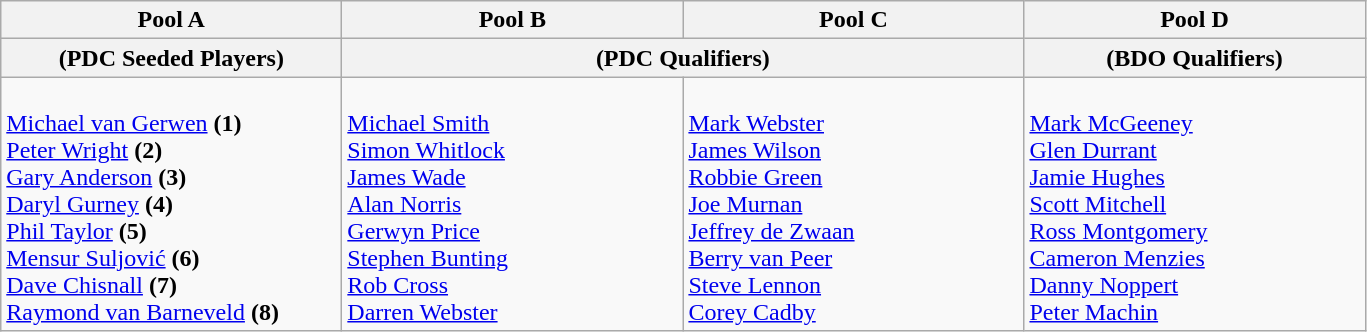<table class="wikitable">
<tr>
<th width=220>Pool A</th>
<th width=220>Pool B</th>
<th width=220>Pool C</th>
<th width=220>Pool D</th>
</tr>
<tr>
<th>(PDC Seeded Players)</th>
<th colspan=2>(PDC Qualifiers)</th>
<th>(BDO Qualifiers)</th>
</tr>
<tr>
<td valign="top"><br> <a href='#'>Michael van Gerwen</a> <strong>(1)</strong><br>
 <a href='#'>Peter Wright</a> <strong>(2)</strong><br>
 <a href='#'>Gary Anderson</a> <strong>(3)</strong><br>
 <a href='#'>Daryl Gurney</a> <strong>(4)</strong><br>
 <a href='#'>Phil Taylor</a> <strong>(5)</strong><br>
 <a href='#'>Mensur Suljović</a> <strong>(6)</strong><br>
 <a href='#'>Dave Chisnall</a> <strong>(7)</strong><br>
 <a href='#'>Raymond van Barneveld</a> <strong>(8)</strong></td>
<td valign="top"><br> <a href='#'>Michael Smith</a><br>
 <a href='#'>Simon Whitlock</a><br>
 <a href='#'>James Wade</a><br>
 <a href='#'>Alan Norris</a><br>
 <a href='#'>Gerwyn Price</a><br>
 <a href='#'>Stephen Bunting</a><br>
 <a href='#'>Rob Cross</a><br>
 <a href='#'>Darren Webster</a></td>
<td valign="top"><br> <a href='#'>Mark Webster</a><br>
 <a href='#'>James Wilson</a><br>
 <a href='#'>Robbie Green</a><br>
 <a href='#'>Joe Murnan</a><br>
 <a href='#'>Jeffrey de Zwaan</a><br>
 <a href='#'>Berry van Peer</a><br>
 <a href='#'>Steve Lennon</a><br>
 <a href='#'>Corey Cadby</a></td>
<td valign="top"><br> <a href='#'>Mark McGeeney</a><br>
 <a href='#'>Glen Durrant</a><br>
 <a href='#'>Jamie Hughes</a><br>
 <a href='#'>Scott Mitchell</a><br>
 <a href='#'>Ross Montgomery</a><br>
 <a href='#'>Cameron Menzies</a><br>
 <a href='#'>Danny Noppert</a><br>
 <a href='#'>Peter Machin</a></td>
</tr>
</table>
